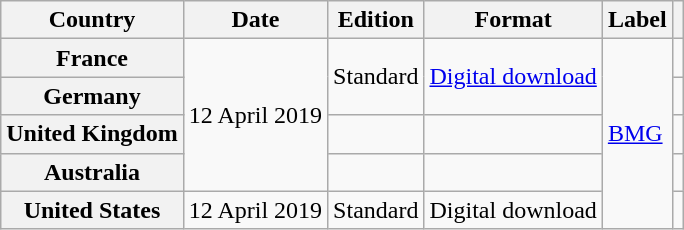<table class="wikitable plainrowheaders">
<tr>
<th scope="col">Country</th>
<th scope="col">Date</th>
<th scope="col">Edition</th>
<th scope="col">Format</th>
<th scope="col">Label</th>
<th></th>
</tr>
<tr>
<th scope="row">France</th>
<td rowspan="4">12 April 2019</td>
<td rowspan="2">Standard</td>
<td rowspan="2"><a href='#'>Digital download</a></td>
<td rowspan="5"><a href='#'>BMG</a></td>
<td></td>
</tr>
<tr>
<th scope="row">Germany</th>
<td></td>
</tr>
<tr>
<th scope="row">United Kingdom</th>
<td></td>
<td></td>
<td></td>
</tr>
<tr>
<th scope="row">Australia</th>
<td></td>
<td></td>
</tr>
<tr>
<th scope="row">United States</th>
<td>12 April 2019</td>
<td>Standard</td>
<td>Digital download</td>
<td></td>
</tr>
</table>
